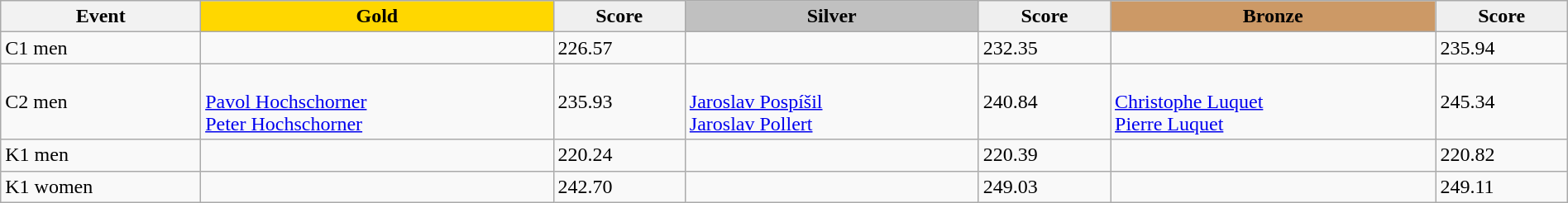<table class="wikitable" width=100%>
<tr>
<th>Event</th>
<td align=center bgcolor="gold"><strong>Gold</strong></td>
<td align=center bgcolor="EFEFEF"><strong>Score</strong></td>
<td align=center bgcolor="silver"><strong>Silver</strong></td>
<td align=center bgcolor="EFEFEF"><strong>Score</strong></td>
<td align=center bgcolor="CC9966"><strong>Bronze</strong></td>
<td align=center bgcolor="EFEFEF"><strong>Score</strong></td>
</tr>
<tr>
<td>C1 men</td>
<td></td>
<td>226.57</td>
<td></td>
<td>232.35</td>
<td></td>
<td>235.94</td>
</tr>
<tr>
<td>C2 men</td>
<td><br><a href='#'>Pavol Hochschorner</a><br><a href='#'>Peter Hochschorner</a></td>
<td>235.93</td>
<td><br><a href='#'>Jaroslav Pospíšil</a><br><a href='#'>Jaroslav Pollert</a></td>
<td>240.84</td>
<td><br><a href='#'>Christophe Luquet</a><br><a href='#'>Pierre Luquet</a></td>
<td>245.34</td>
</tr>
<tr>
<td>K1 men</td>
<td></td>
<td>220.24</td>
<td></td>
<td>220.39</td>
<td></td>
<td>220.82</td>
</tr>
<tr>
<td>K1 women</td>
<td></td>
<td>242.70</td>
<td></td>
<td>249.03</td>
<td></td>
<td>249.11</td>
</tr>
</table>
